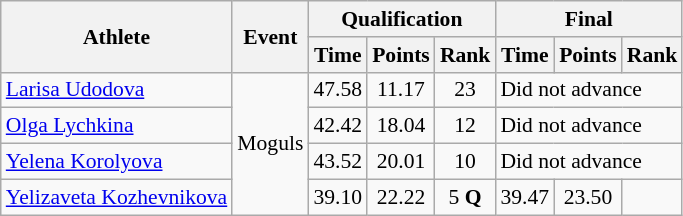<table class="wikitable" style="font-size:90%">
<tr>
<th rowspan="2">Athlete</th>
<th rowspan="2">Event</th>
<th colspan="3">Qualification</th>
<th colspan="3">Final</th>
</tr>
<tr>
<th>Time</th>
<th>Points</th>
<th>Rank</th>
<th>Time</th>
<th>Points</th>
<th>Rank</th>
</tr>
<tr>
<td> <a href='#'>Larisa Udodova</a></td>
<td rowspan="4">Moguls</td>
<td align="center">47.58</td>
<td align="center">11.17</td>
<td align="center">23</td>
<td colspan="3">Did not advance</td>
</tr>
<tr>
<td> <a href='#'>Olga Lychkina</a></td>
<td align="center">42.42</td>
<td align="center">18.04</td>
<td align="center">12</td>
<td colspan="3">Did not advance</td>
</tr>
<tr>
<td> <a href='#'>Yelena Korolyova</a></td>
<td align="center">43.52</td>
<td align="center">20.01</td>
<td align="center">10</td>
<td colspan="3">Did not advance</td>
</tr>
<tr>
<td> <a href='#'>Yelizaveta Kozhevnikova</a></td>
<td align="center">39.10</td>
<td align="center">22.22</td>
<td align="center">5 <strong>Q</strong></td>
<td align="center">39.47</td>
<td align="center">23.50</td>
<td align="center"></td>
</tr>
</table>
